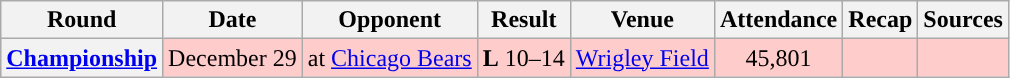<table class="wikitable" style="text-align:center">
<tr>
<th>Round</th>
<th>Date</th>
<th>Opponent</th>
<th>Result</th>
<th>Venue</th>
<th>Attendance</th>
<th>Recap</th>
<th>Sources</th>
</tr>
<tr style="background:#fcc">
<th><a href='#'>Championship</a></th>
<td>December 29</td>
<td>at <a href='#'>Chicago Bears</a></td>
<td><strong>L</strong> 10–14</td>
<td><a href='#'>Wrigley Field</a></td>
<td>45,801</td>
<td></td>
<td></td>
</tr>
</table>
